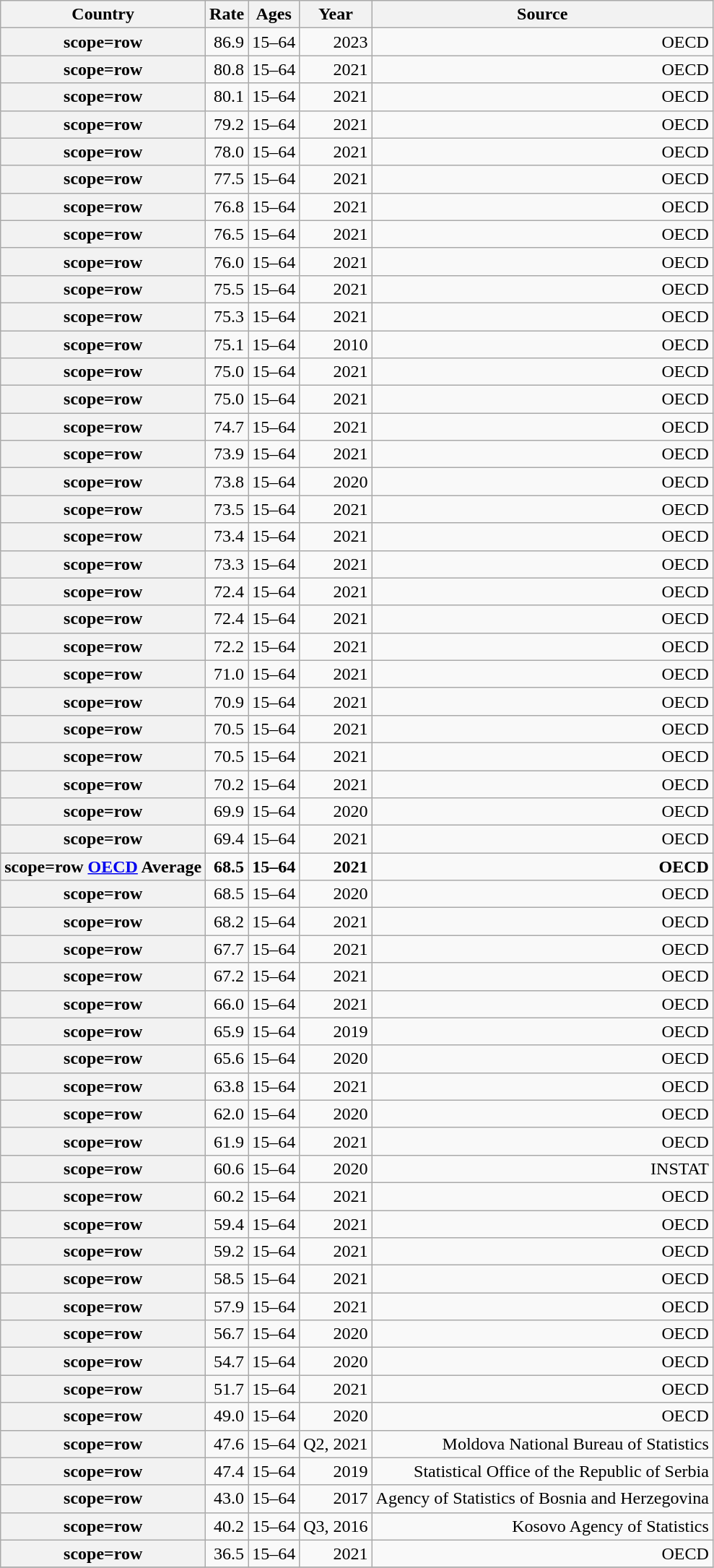<table class="wikitable sortable static-row-numbers sticky-header" style="text-align:right;" id="stats">
<tr class="static-row-header" style="text-align:center;vertical-align:bottom;">
<th>Country</th>
<th>Rate </th>
<th>Ages</th>
<th>Year</th>
<th>Source</th>
</tr>
<tr>
<th>scope=row </th>
<td>86.9</td>
<td>15–64</td>
<td>2023</td>
<td>OECD</td>
</tr>
<tr>
<th>scope=row </th>
<td>80.8</td>
<td>15–64</td>
<td>2021</td>
<td>OECD</td>
</tr>
<tr>
<th>scope=row </th>
<td>80.1</td>
<td>15–64</td>
<td>2021</td>
<td>OECD</td>
</tr>
<tr>
<th>scope=row </th>
<td>79.2</td>
<td>15–64</td>
<td>2021</td>
<td>OECD</td>
</tr>
<tr>
<th>scope=row </th>
<td>78.0</td>
<td>15–64</td>
<td>2021</td>
<td>OECD</td>
</tr>
<tr>
<th>scope=row </th>
<td>77.5</td>
<td>15–64</td>
<td>2021</td>
<td>OECD</td>
</tr>
<tr>
<th>scope=row </th>
<td>76.8</td>
<td>15–64</td>
<td>2021</td>
<td>OECD</td>
</tr>
<tr>
<th>scope=row </th>
<td>76.5</td>
<td>15–64</td>
<td>2021</td>
<td>OECD</td>
</tr>
<tr>
<th>scope=row </th>
<td>76.0</td>
<td>15–64</td>
<td>2021</td>
<td>OECD</td>
</tr>
<tr>
<th>scope=row </th>
<td>75.5</td>
<td>15–64</td>
<td>2021</td>
<td>OECD</td>
</tr>
<tr>
<th>scope=row </th>
<td>75.3</td>
<td>15–64</td>
<td>2021</td>
<td>OECD</td>
</tr>
<tr>
<th>scope=row </th>
<td>75.1</td>
<td>15–64</td>
<td>2010</td>
<td>OECD</td>
</tr>
<tr>
<th>scope=row </th>
<td>75.0</td>
<td>15–64</td>
<td>2021</td>
<td>OECD</td>
</tr>
<tr>
<th>scope=row </th>
<td>75.0</td>
<td>15–64</td>
<td>2021</td>
<td>OECD</td>
</tr>
<tr>
<th>scope=row </th>
<td>74.7</td>
<td>15–64</td>
<td>2021</td>
<td>OECD</td>
</tr>
<tr>
<th>scope=row </th>
<td>73.9</td>
<td>15–64</td>
<td>2021</td>
<td>OECD</td>
</tr>
<tr>
<th>scope=row </th>
<td>73.8</td>
<td>15–64</td>
<td>2020</td>
<td>OECD</td>
</tr>
<tr>
<th>scope=row </th>
<td>73.5</td>
<td>15–64</td>
<td>2021</td>
<td>OECD</td>
</tr>
<tr>
<th>scope=row </th>
<td>73.4</td>
<td>15–64</td>
<td>2021</td>
<td>OECD</td>
</tr>
<tr>
<th>scope=row </th>
<td>73.3</td>
<td>15–64</td>
<td>2021</td>
<td>OECD</td>
</tr>
<tr>
<th>scope=row </th>
<td>72.4</td>
<td>15–64</td>
<td>2021</td>
<td>OECD</td>
</tr>
<tr>
<th>scope=row </th>
<td>72.4</td>
<td>15–64</td>
<td>2021</td>
<td>OECD</td>
</tr>
<tr>
<th>scope=row </th>
<td>72.2</td>
<td>15–64</td>
<td>2021</td>
<td>OECD</td>
</tr>
<tr>
<th>scope=row </th>
<td>71.0</td>
<td>15–64</td>
<td>2021</td>
<td>OECD</td>
</tr>
<tr>
<th>scope=row </th>
<td>70.9</td>
<td>15–64</td>
<td>2021</td>
<td>OECD</td>
</tr>
<tr>
<th>scope=row </th>
<td>70.5</td>
<td>15–64</td>
<td>2021</td>
<td>OECD</td>
</tr>
<tr>
<th>scope=row </th>
<td>70.5</td>
<td>15–64</td>
<td>2021</td>
<td>OECD</td>
</tr>
<tr>
<th>scope=row </th>
<td>70.2</td>
<td>15–64</td>
<td>2021</td>
<td>OECD</td>
</tr>
<tr>
<th>scope=row </th>
<td>69.9</td>
<td>15–64</td>
<td>2020</td>
<td>OECD</td>
</tr>
<tr>
<th>scope=row </th>
<td>69.4</td>
<td>15–64</td>
<td>2021</td>
<td>OECD</td>
</tr>
<tr class="static-row-header " style="font-weight:bold;">
<th>scope=row   <strong><a href='#'>OECD</a> Average</strong></th>
<td>68.5</td>
<td>15–64</td>
<td>2021</td>
<td>OECD</td>
</tr>
<tr>
<th>scope=row </th>
<td>68.5</td>
<td>15–64</td>
<td>2020</td>
<td>OECD</td>
</tr>
<tr>
<th>scope=row </th>
<td>68.2</td>
<td>15–64</td>
<td>2021</td>
<td>OECD</td>
</tr>
<tr>
<th>scope=row </th>
<td>67.7</td>
<td>15–64</td>
<td>2021</td>
<td>OECD</td>
</tr>
<tr>
<th>scope=row </th>
<td>67.2</td>
<td>15–64</td>
<td>2021</td>
<td>OECD</td>
</tr>
<tr>
<th>scope=row </th>
<td>66.0</td>
<td>15–64</td>
<td>2021</td>
<td>OECD</td>
</tr>
<tr>
<th>scope=row </th>
<td>65.9</td>
<td>15–64</td>
<td>2019</td>
<td>OECD</td>
</tr>
<tr>
<th>scope=row </th>
<td>65.6</td>
<td>15–64</td>
<td>2020</td>
<td>OECD</td>
</tr>
<tr>
<th>scope=row </th>
<td>63.8</td>
<td>15–64</td>
<td>2021</td>
<td>OECD</td>
</tr>
<tr>
<th>scope=row </th>
<td>62.0</td>
<td>15–64</td>
<td>2020</td>
<td>OECD</td>
</tr>
<tr>
<th>scope=row </th>
<td>61.9</td>
<td>15–64</td>
<td>2021</td>
<td>OECD</td>
</tr>
<tr>
<th>scope=row </th>
<td>60.6</td>
<td>15–64</td>
<td>2020</td>
<td>INSTAT</td>
</tr>
<tr>
<th>scope=row </th>
<td>60.2</td>
<td>15–64</td>
<td>2021</td>
<td>OECD</td>
</tr>
<tr>
<th>scope=row </th>
<td>59.4</td>
<td>15–64</td>
<td>2021</td>
<td>OECD</td>
</tr>
<tr>
<th>scope=row </th>
<td>59.2</td>
<td>15–64</td>
<td>2021</td>
<td>OECD</td>
</tr>
<tr>
<th>scope=row </th>
<td>58.5</td>
<td>15–64</td>
<td>2021</td>
<td>OECD</td>
</tr>
<tr>
<th>scope=row </th>
<td>57.9</td>
<td>15–64</td>
<td>2021</td>
<td>OECD</td>
</tr>
<tr>
<th>scope=row </th>
<td>56.7</td>
<td>15–64</td>
<td>2020</td>
<td>OECD</td>
</tr>
<tr>
<th>scope=row </th>
<td>54.7</td>
<td>15–64</td>
<td>2020</td>
<td>OECD</td>
</tr>
<tr>
<th>scope=row </th>
<td>51.7</td>
<td>15–64</td>
<td>2021</td>
<td>OECD</td>
</tr>
<tr>
<th>scope=row </th>
<td>49.0</td>
<td>15–64</td>
<td>2020</td>
<td>OECD</td>
</tr>
<tr>
<th>scope=row </th>
<td>47.6</td>
<td>15–64</td>
<td>Q2, 2021</td>
<td>Moldova National Bureau of Statistics</td>
</tr>
<tr>
<th>scope=row </th>
<td>47.4</td>
<td>15–64</td>
<td>2019</td>
<td>Statistical Office of the Republic of Serbia</td>
</tr>
<tr>
<th>scope=row </th>
<td>43.0</td>
<td>15–64</td>
<td>2017</td>
<td>Agency of Statistics of Bosnia and Herzegovina</td>
</tr>
<tr>
<th>scope=row </th>
<td>40.2</td>
<td>15–64</td>
<td>Q3, 2016</td>
<td>Kosovo Agency of Statistics</td>
</tr>
<tr>
<th>scope=row </th>
<td>36.5</td>
<td>15–64</td>
<td>2021</td>
<td>OECD</td>
</tr>
<tr>
</tr>
</table>
